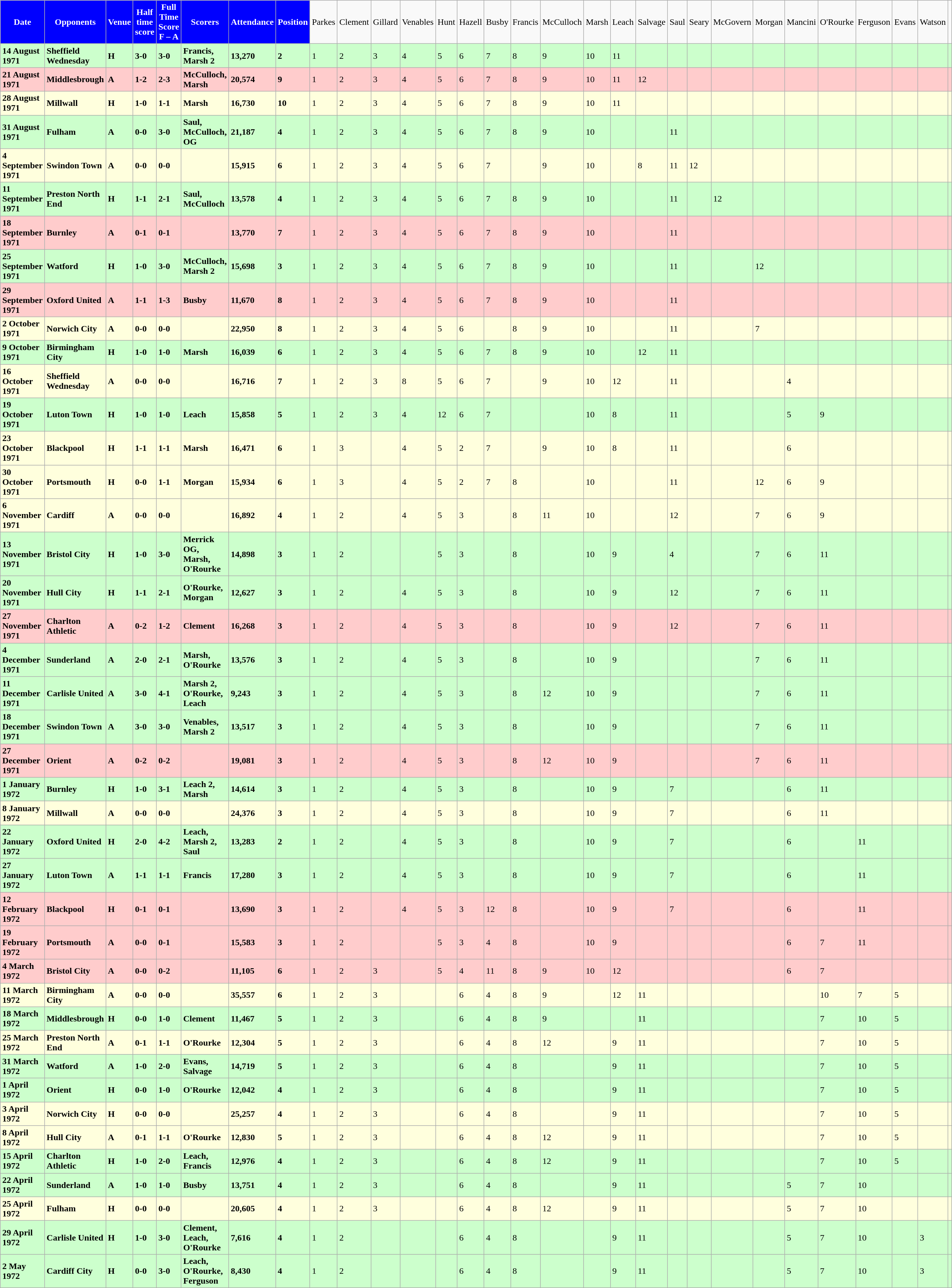<table class="wikitable">
<tr>
<th style="background:#0000FF; color:white; text-align:center;">Date</th>
<th style="background:#0000FF; color:white; text-align:center;">Opponents</th>
<th style="background:#0000FF; color:white; text-align:center;">Venue</th>
<th style="background:#0000FF; color:white; text-align:center;">Half time score</th>
<th style="background:#0000FF; color:white; text-align:center;">Full Time Score<br><strong>F – A</strong></th>
<th style="background:#0000FF; color:white; text-align:center;">Scorers</th>
<th style="background:#0000FF; color:white; text-align:center;">Attendance</th>
<th style="background:#0000FF; color:white; text-align:center;">Position</th>
<td>Parkes</td>
<td>Clement</td>
<td>Gillard</td>
<td>Venables</td>
<td>Hunt</td>
<td>Hazell</td>
<td>Busby</td>
<td>Francis</td>
<td>McCulloch</td>
<td>Marsh</td>
<td>Leach</td>
<td>Salvage</td>
<td>Saul</td>
<td>Seary</td>
<td>McGovern</td>
<td>Morgan</td>
<td>Mancini</td>
<td>O'Rourke</td>
<td>Ferguson</td>
<td>Evans</td>
<td>Watson</td>
<td></td>
</tr>
<tr bgcolor="#ccffcc">
<td><strong>14 August 1971</strong></td>
<td><strong>Sheffield Wednesday</strong></td>
<td><strong>H</strong></td>
<td><strong>3-0</strong></td>
<td><strong>3-0</strong></td>
<td><strong>Francis, Marsh 2</strong></td>
<td><strong>13,270</strong></td>
<td><strong>2</strong></td>
<td>1</td>
<td>2</td>
<td>3</td>
<td>4</td>
<td>5</td>
<td>6</td>
<td>7</td>
<td>8</td>
<td>9</td>
<td>10</td>
<td>11</td>
<td></td>
<td></td>
<td></td>
<td></td>
<td></td>
<td></td>
<td></td>
<td></td>
<td></td>
<td></td>
<td></td>
</tr>
<tr bgcolor="#ffcccc">
<td><strong>21 August 1971</strong></td>
<td><strong>Middlesbrough</strong></td>
<td><strong>A</strong></td>
<td><strong>1-2</strong></td>
<td><strong>2-3</strong></td>
<td><strong>McCulloch, Marsh</strong></td>
<td><strong>20,574</strong></td>
<td><strong>9</strong></td>
<td>1</td>
<td>2</td>
<td>3</td>
<td>4</td>
<td>5</td>
<td>6</td>
<td>7</td>
<td>8</td>
<td>9</td>
<td>10</td>
<td>11</td>
<td>12</td>
<td></td>
<td></td>
<td></td>
<td></td>
<td></td>
<td></td>
<td></td>
<td></td>
<td></td>
<td></td>
</tr>
<tr bgcolor="#ffffdd">
<td><strong>28 August 1971</strong></td>
<td><strong>Millwall</strong></td>
<td><strong>H</strong></td>
<td><strong>1-0</strong></td>
<td><strong>1-1</strong></td>
<td><strong>Marsh</strong></td>
<td><strong>16,730</strong></td>
<td><strong>10</strong></td>
<td>1</td>
<td>2</td>
<td>3</td>
<td>4</td>
<td>5</td>
<td>6</td>
<td>7</td>
<td>8</td>
<td>9</td>
<td>10</td>
<td>11</td>
<td></td>
<td></td>
<td></td>
<td></td>
<td></td>
<td></td>
<td></td>
<td></td>
<td></td>
<td></td>
<td></td>
</tr>
<tr bgcolor="#ccffcc">
<td><strong>31 August 1971</strong></td>
<td><strong>Fulham</strong></td>
<td><strong>A</strong></td>
<td><strong>0-0</strong></td>
<td><strong>3-0</strong></td>
<td><strong>Saul, McCulloch, OG</strong></td>
<td><strong>21,187</strong></td>
<td><strong>4</strong></td>
<td>1</td>
<td>2</td>
<td>3</td>
<td>4</td>
<td>5</td>
<td>6</td>
<td>7</td>
<td>8</td>
<td>9</td>
<td>10</td>
<td></td>
<td></td>
<td>11</td>
<td></td>
<td></td>
<td></td>
<td></td>
<td></td>
<td></td>
<td></td>
<td></td>
<td></td>
</tr>
<tr bgcolor="#ffffdd">
<td><strong>4 September 1971</strong></td>
<td><strong>Swindon Town</strong></td>
<td><strong>A</strong></td>
<td><strong>0-0</strong></td>
<td><strong>0-0</strong></td>
<td></td>
<td><strong>15,915</strong></td>
<td><strong>6</strong></td>
<td>1</td>
<td>2</td>
<td>3</td>
<td>4</td>
<td>5</td>
<td>6</td>
<td>7</td>
<td></td>
<td>9</td>
<td>10</td>
<td></td>
<td>8</td>
<td>11</td>
<td>12</td>
<td></td>
<td></td>
<td></td>
<td></td>
<td></td>
<td></td>
<td></td>
<td></td>
</tr>
<tr bgcolor="#ccffcc">
<td><strong>11 September 1971</strong></td>
<td><strong>Preston North End</strong></td>
<td><strong>H</strong></td>
<td><strong>1-1</strong></td>
<td><strong>2-1</strong></td>
<td><strong>Saul, McCulloch</strong></td>
<td><strong>13,578</strong></td>
<td><strong>4</strong></td>
<td>1</td>
<td>2</td>
<td>3</td>
<td>4</td>
<td>5</td>
<td>6</td>
<td>7</td>
<td>8</td>
<td>9</td>
<td>10</td>
<td></td>
<td></td>
<td>11</td>
<td></td>
<td>12</td>
<td></td>
<td></td>
<td></td>
<td></td>
<td></td>
<td></td>
<td></td>
</tr>
<tr bgcolor="#ffcccc">
<td><strong>18 September 1971</strong></td>
<td><strong>Burnley</strong></td>
<td><strong>A</strong></td>
<td><strong>0-1</strong></td>
<td><strong>0-1</strong></td>
<td></td>
<td><strong>13,770</strong></td>
<td><strong>7</strong></td>
<td>1</td>
<td>2</td>
<td>3</td>
<td>4</td>
<td>5</td>
<td>6</td>
<td>7</td>
<td>8</td>
<td>9</td>
<td>10</td>
<td></td>
<td></td>
<td>11</td>
<td></td>
<td></td>
<td></td>
<td></td>
<td></td>
<td></td>
<td></td>
<td></td>
<td></td>
</tr>
<tr bgcolor="#ccffcc">
<td><strong>25 September 1971</strong></td>
<td><strong>Watford</strong></td>
<td><strong>H</strong></td>
<td><strong>1-0</strong></td>
<td><strong>3-0</strong></td>
<td><strong>McCulloch, Marsh 2</strong></td>
<td><strong>15,698</strong></td>
<td><strong>3</strong></td>
<td>1</td>
<td>2</td>
<td>3</td>
<td>4</td>
<td>5</td>
<td>6</td>
<td>7</td>
<td>8</td>
<td>9</td>
<td>10</td>
<td></td>
<td></td>
<td>11</td>
<td></td>
<td></td>
<td>12</td>
<td></td>
<td></td>
<td></td>
<td></td>
<td></td>
<td></td>
</tr>
<tr bgcolor="#ffcccc">
<td><strong>29 September 1971</strong></td>
<td><strong>Oxford United</strong></td>
<td><strong>A</strong></td>
<td><strong>1-1</strong></td>
<td><strong>1-3</strong></td>
<td><strong>Busby</strong></td>
<td><strong>11,670</strong></td>
<td><strong>8</strong></td>
<td>1</td>
<td>2</td>
<td>3</td>
<td>4</td>
<td>5</td>
<td>6</td>
<td>7</td>
<td>8</td>
<td>9</td>
<td>10</td>
<td></td>
<td></td>
<td>11</td>
<td></td>
<td></td>
<td></td>
<td></td>
<td></td>
<td></td>
<td></td>
<td></td>
<td></td>
</tr>
<tr bgcolor="#ffffdd">
<td><strong>2 October 1971</strong></td>
<td><strong>Norwich City</strong></td>
<td><strong>A</strong></td>
<td><strong>0-0</strong></td>
<td><strong>0-0</strong></td>
<td></td>
<td><strong>22,950</strong></td>
<td><strong>8</strong></td>
<td>1</td>
<td>2</td>
<td>3</td>
<td>4</td>
<td>5</td>
<td>6</td>
<td></td>
<td>8</td>
<td>9</td>
<td>10</td>
<td></td>
<td></td>
<td>11</td>
<td></td>
<td></td>
<td>7</td>
<td></td>
<td></td>
<td></td>
<td></td>
<td></td>
<td></td>
</tr>
<tr bgcolor="#ccffcc">
<td><strong>9 October 1971</strong></td>
<td><strong>Birmingham City</strong></td>
<td><strong>H</strong></td>
<td><strong>1-0</strong></td>
<td><strong>1-0</strong></td>
<td><strong>Marsh</strong></td>
<td><strong>16,039</strong></td>
<td><strong>6</strong></td>
<td>1</td>
<td>2</td>
<td>3</td>
<td>4</td>
<td>5</td>
<td>6</td>
<td>7</td>
<td>8</td>
<td>9</td>
<td>10</td>
<td></td>
<td>12</td>
<td>11</td>
<td></td>
<td></td>
<td></td>
<td></td>
<td></td>
<td></td>
<td></td>
<td></td>
<td></td>
</tr>
<tr bgcolor="#ffffdd">
<td><strong>16 October 1971</strong></td>
<td><strong>Sheffield Wednesday</strong></td>
<td><strong>A</strong></td>
<td><strong>0-0</strong></td>
<td><strong>0-0</strong></td>
<td></td>
<td><strong>16,716</strong></td>
<td><strong>7</strong></td>
<td>1</td>
<td>2</td>
<td>3</td>
<td>8</td>
<td>5</td>
<td>6</td>
<td>7</td>
<td></td>
<td>9</td>
<td>10</td>
<td>12</td>
<td></td>
<td>11</td>
<td></td>
<td></td>
<td></td>
<td>4</td>
<td></td>
<td></td>
<td></td>
<td></td>
<td></td>
</tr>
<tr bgcolor="#ccffcc">
<td><strong>19 October 1971</strong></td>
<td><strong>Luton Town</strong></td>
<td><strong>H</strong></td>
<td><strong>1-0</strong></td>
<td><strong>1-0</strong></td>
<td><strong>Leach</strong></td>
<td><strong>15,858</strong></td>
<td><strong>5</strong></td>
<td>1</td>
<td>2</td>
<td>3</td>
<td>4</td>
<td>12</td>
<td>6</td>
<td>7</td>
<td></td>
<td></td>
<td>10</td>
<td>8</td>
<td></td>
<td>11</td>
<td></td>
<td></td>
<td></td>
<td>5</td>
<td>9</td>
<td></td>
<td></td>
<td></td>
<td></td>
</tr>
<tr bgcolor="#ffffdd">
<td><strong>23 October 1971</strong></td>
<td><strong>Blackpool</strong></td>
<td><strong>H</strong></td>
<td><strong>1-1</strong></td>
<td><strong>1-1</strong></td>
<td><strong>Marsh</strong></td>
<td><strong>16,471</strong></td>
<td><strong>6</strong></td>
<td>1</td>
<td>3</td>
<td></td>
<td>4</td>
<td>5</td>
<td>2</td>
<td>7</td>
<td></td>
<td>9</td>
<td>10</td>
<td>8</td>
<td></td>
<td>11</td>
<td></td>
<td></td>
<td></td>
<td>6</td>
<td></td>
<td></td>
<td></td>
<td></td>
<td></td>
</tr>
<tr bgcolor="#ffffdd">
<td><strong>30 October 1971</strong></td>
<td><strong>Portsmouth</strong></td>
<td><strong>H</strong></td>
<td><strong>0-0</strong></td>
<td><strong>1-1</strong></td>
<td><strong>Morgan</strong></td>
<td><strong>15,934</strong></td>
<td><strong>6</strong></td>
<td>1</td>
<td>3</td>
<td></td>
<td>4</td>
<td>5</td>
<td>2</td>
<td>7</td>
<td>8</td>
<td></td>
<td>10</td>
<td></td>
<td></td>
<td>11</td>
<td></td>
<td></td>
<td>12</td>
<td>6</td>
<td>9</td>
<td></td>
<td></td>
<td></td>
<td></td>
</tr>
<tr bgcolor="#ffffdd">
<td><strong>6 November 1971</strong></td>
<td><strong>Cardiff</strong></td>
<td><strong>A</strong></td>
<td><strong>0-0</strong></td>
<td><strong>0-0</strong></td>
<td></td>
<td><strong>16,892</strong></td>
<td><strong>4</strong></td>
<td>1</td>
<td>2</td>
<td></td>
<td>4</td>
<td>5</td>
<td>3</td>
<td></td>
<td>8</td>
<td>11</td>
<td>10</td>
<td></td>
<td></td>
<td>12</td>
<td></td>
<td></td>
<td>7</td>
<td>6</td>
<td>9</td>
<td></td>
<td></td>
<td></td>
<td></td>
</tr>
<tr bgcolor="#ccffcc">
<td><strong>13 November 1971</strong></td>
<td><strong>Bristol City</strong></td>
<td><strong>H</strong></td>
<td><strong>1-0</strong></td>
<td><strong>3-0</strong></td>
<td><strong>Merrick OG, Marsh, O'Rourke</strong></td>
<td><strong>14,898</strong></td>
<td><strong>3</strong></td>
<td>1</td>
<td>2</td>
<td></td>
<td></td>
<td>5</td>
<td>3</td>
<td></td>
<td>8</td>
<td></td>
<td>10</td>
<td>9</td>
<td></td>
<td>4</td>
<td></td>
<td></td>
<td>7</td>
<td>6</td>
<td>11</td>
<td></td>
<td></td>
<td></td>
<td></td>
</tr>
<tr bgcolor="#ccffcc">
<td><strong>20 November 1971</strong></td>
<td><strong>Hull City</strong></td>
<td><strong>H</strong></td>
<td><strong>1-1</strong></td>
<td><strong>2-1</strong></td>
<td><strong>O'Rourke, Morgan</strong></td>
<td><strong>12,627</strong></td>
<td><strong>3</strong></td>
<td>1</td>
<td>2</td>
<td></td>
<td>4</td>
<td>5</td>
<td>3</td>
<td></td>
<td>8</td>
<td></td>
<td>10</td>
<td>9</td>
<td></td>
<td>12</td>
<td></td>
<td></td>
<td>7</td>
<td>6</td>
<td>11</td>
<td></td>
<td></td>
<td></td>
<td></td>
</tr>
<tr bgcolor="#ffcccc">
<td><strong>27 November 1971</strong></td>
<td><strong>Charlton Athletic</strong></td>
<td><strong>A</strong></td>
<td><strong>0-2</strong></td>
<td><strong>1-2</strong></td>
<td><strong>Clement</strong></td>
<td><strong>16,268</strong></td>
<td><strong>3</strong></td>
<td>1</td>
<td>2</td>
<td></td>
<td>4</td>
<td>5</td>
<td>3</td>
<td></td>
<td>8</td>
<td></td>
<td>10</td>
<td>9</td>
<td></td>
<td>12</td>
<td></td>
<td></td>
<td>7</td>
<td>6</td>
<td>11</td>
<td></td>
<td></td>
<td></td>
<td></td>
</tr>
<tr bgcolor="#ccffcc">
<td><strong>4 December 1971</strong></td>
<td><strong>Sunderland</strong></td>
<td><strong>A</strong></td>
<td><strong>2-0</strong></td>
<td><strong>2-1</strong></td>
<td><strong>Marsh, O'Rourke</strong></td>
<td><strong>13,576</strong></td>
<td><strong>3</strong></td>
<td>1</td>
<td>2</td>
<td></td>
<td>4</td>
<td>5</td>
<td>3</td>
<td></td>
<td>8</td>
<td></td>
<td>10</td>
<td>9</td>
<td></td>
<td></td>
<td></td>
<td></td>
<td>7</td>
<td>6</td>
<td>11</td>
<td></td>
<td></td>
<td></td>
<td></td>
</tr>
<tr bgcolor="#ccffcc">
<td><strong>11 December 1971</strong></td>
<td><strong>Carlisle United</strong></td>
<td><strong>A</strong></td>
<td><strong>3-0</strong></td>
<td><strong>4-1</strong></td>
<td><strong>Marsh 2, O'Rourke, Leach</strong></td>
<td><strong>9,243</strong></td>
<td><strong>3</strong></td>
<td>1</td>
<td>2</td>
<td></td>
<td>4</td>
<td>5</td>
<td>3</td>
<td></td>
<td>8</td>
<td>12</td>
<td>10</td>
<td>9</td>
<td></td>
<td></td>
<td></td>
<td></td>
<td>7</td>
<td>6</td>
<td>11</td>
<td></td>
<td></td>
<td></td>
<td></td>
</tr>
<tr bgcolor="#ccffcc">
<td><strong>18 December 1971</strong></td>
<td><strong>Swindon Town</strong></td>
<td><strong>A</strong></td>
<td><strong>3-0</strong></td>
<td><strong>3-0</strong></td>
<td><strong>Venables, Marsh 2</strong></td>
<td><strong>13,517</strong></td>
<td><strong>3</strong></td>
<td>1</td>
<td>2</td>
<td></td>
<td>4</td>
<td>5</td>
<td>3</td>
<td></td>
<td>8</td>
<td></td>
<td>10</td>
<td>9</td>
<td></td>
<td></td>
<td></td>
<td></td>
<td>7</td>
<td>6</td>
<td>11</td>
<td></td>
<td></td>
<td></td>
<td></td>
</tr>
<tr bgcolor="#ffcccc">
<td><strong>27 December 1971</strong></td>
<td><strong>Orient</strong></td>
<td><strong>A</strong></td>
<td><strong>0-2</strong></td>
<td><strong>0-2</strong></td>
<td></td>
<td><strong>19,081</strong></td>
<td><strong>3</strong></td>
<td>1</td>
<td>2</td>
<td></td>
<td>4</td>
<td>5</td>
<td>3</td>
<td></td>
<td>8</td>
<td>12</td>
<td>10</td>
<td>9</td>
<td></td>
<td></td>
<td></td>
<td></td>
<td>7</td>
<td>6</td>
<td>11</td>
<td></td>
<td></td>
<td></td>
<td></td>
</tr>
<tr bgcolor="#ccffcc">
<td><strong>1 January 1972</strong></td>
<td><strong>Burnley</strong></td>
<td><strong>H</strong></td>
<td><strong>1-0</strong></td>
<td><strong>3-1</strong></td>
<td><strong>Leach 2, Marsh</strong></td>
<td><strong>14,614</strong></td>
<td><strong>3</strong></td>
<td>1</td>
<td>2</td>
<td></td>
<td>4</td>
<td>5</td>
<td>3</td>
<td></td>
<td>8</td>
<td></td>
<td>10</td>
<td>9</td>
<td></td>
<td>7</td>
<td></td>
<td></td>
<td></td>
<td>6</td>
<td>11</td>
<td></td>
<td></td>
<td></td>
<td></td>
</tr>
<tr bgcolor="#ffffdd">
<td><strong>8 January 1972</strong></td>
<td><strong>Millwall</strong></td>
<td><strong>A</strong></td>
<td><strong>0-0</strong></td>
<td><strong>0-0</strong></td>
<td></td>
<td><strong>24,376</strong></td>
<td><strong>3</strong></td>
<td>1</td>
<td>2</td>
<td></td>
<td>4</td>
<td>5</td>
<td>3</td>
<td></td>
<td>8</td>
<td></td>
<td>10</td>
<td>9</td>
<td></td>
<td>7</td>
<td></td>
<td></td>
<td></td>
<td>6</td>
<td>11</td>
<td></td>
<td></td>
<td></td>
<td></td>
</tr>
<tr bgcolor="#ccffcc">
<td><strong>22 January 1972</strong></td>
<td><strong>Oxford United</strong></td>
<td><strong>H</strong></td>
<td><strong>2-0</strong></td>
<td><strong>4-2</strong></td>
<td><strong>Leach, Marsh 2, Saul</strong></td>
<td><strong>13,283</strong></td>
<td><strong>2</strong></td>
<td>1</td>
<td>2</td>
<td></td>
<td>4</td>
<td>5</td>
<td>3</td>
<td></td>
<td>8</td>
<td></td>
<td>10</td>
<td>9</td>
<td></td>
<td>7</td>
<td></td>
<td></td>
<td></td>
<td>6</td>
<td></td>
<td>11</td>
<td></td>
<td></td>
<td></td>
</tr>
<tr bgcolor="#ccffcc">
<td><strong>27 January 1972</strong></td>
<td><strong>Luton Town</strong></td>
<td><strong>A</strong></td>
<td><strong>1-1</strong></td>
<td><strong>1-1</strong></td>
<td><strong>Francis</strong></td>
<td><strong>17,280</strong></td>
<td><strong>3</strong></td>
<td>1</td>
<td>2</td>
<td></td>
<td>4</td>
<td>5</td>
<td>3</td>
<td></td>
<td>8</td>
<td></td>
<td>10</td>
<td>9</td>
<td></td>
<td>7</td>
<td></td>
<td></td>
<td></td>
<td>6</td>
<td></td>
<td>11</td>
<td></td>
<td></td>
<td></td>
</tr>
<tr bgcolor="#ffcccc">
<td><strong>12 February 1972</strong></td>
<td><strong>Blackpool</strong></td>
<td><strong>H</strong></td>
<td><strong>0-1</strong></td>
<td><strong>0-1</strong></td>
<td></td>
<td><strong>13,690</strong></td>
<td><strong>3</strong></td>
<td>1</td>
<td>2</td>
<td></td>
<td>4</td>
<td>5</td>
<td>3</td>
<td>12</td>
<td>8</td>
<td></td>
<td>10</td>
<td>9</td>
<td></td>
<td>7</td>
<td></td>
<td></td>
<td></td>
<td>6</td>
<td></td>
<td>11</td>
<td></td>
<td></td>
<td></td>
</tr>
<tr bgcolor="#ffcccc">
<td><strong>19 February 1972</strong></td>
<td><strong>Portsmouth</strong></td>
<td><strong>A</strong></td>
<td><strong>0-0</strong></td>
<td><strong>0-1</strong></td>
<td></td>
<td><strong>15,583</strong></td>
<td><strong>3</strong></td>
<td>1</td>
<td>2</td>
<td></td>
<td></td>
<td>5</td>
<td>3</td>
<td>4</td>
<td>8</td>
<td></td>
<td>10</td>
<td>9</td>
<td></td>
<td></td>
<td></td>
<td></td>
<td></td>
<td>6</td>
<td>7</td>
<td>11</td>
<td></td>
<td></td>
<td></td>
</tr>
<tr bgcolor="#ffcccc">
<td><strong>4 March 1972</strong></td>
<td><strong>Bristol City</strong></td>
<td><strong>A</strong></td>
<td><strong>0-0</strong></td>
<td><strong>0-2</strong></td>
<td></td>
<td><strong>11,105</strong></td>
<td><strong>6</strong></td>
<td>1</td>
<td>2</td>
<td>3</td>
<td></td>
<td>5</td>
<td>4</td>
<td>11</td>
<td>8</td>
<td>9</td>
<td>10</td>
<td>12</td>
<td></td>
<td></td>
<td></td>
<td></td>
<td></td>
<td>6</td>
<td>7</td>
<td></td>
<td></td>
<td></td>
<td></td>
</tr>
<tr bgcolor="#ffffdd">
<td><strong>11 March 1972</strong></td>
<td><strong>Birmingham City</strong></td>
<td><strong>A</strong></td>
<td><strong>0-0</strong></td>
<td><strong>0-0</strong></td>
<td></td>
<td><strong>35,557</strong></td>
<td><strong>6</strong></td>
<td>1</td>
<td>2</td>
<td>3</td>
<td></td>
<td></td>
<td>6</td>
<td>4</td>
<td>8</td>
<td>9</td>
<td></td>
<td>12</td>
<td>11</td>
<td></td>
<td></td>
<td></td>
<td></td>
<td></td>
<td>10</td>
<td>7</td>
<td>5</td>
<td></td>
<td></td>
</tr>
<tr bgcolor="#ccffcc">
<td><strong>18 March 1972</strong></td>
<td><strong>Middlesbrough</strong></td>
<td><strong>H</strong></td>
<td><strong>0-0</strong></td>
<td><strong>1-0</strong></td>
<td><strong>Clement</strong></td>
<td><strong>11,467</strong></td>
<td><strong>5</strong></td>
<td>1</td>
<td>2</td>
<td>3</td>
<td></td>
<td></td>
<td>6</td>
<td>4</td>
<td>8</td>
<td>9</td>
<td></td>
<td></td>
<td>11</td>
<td></td>
<td></td>
<td></td>
<td></td>
<td></td>
<td>7</td>
<td>10</td>
<td>5</td>
<td></td>
<td></td>
</tr>
<tr bgcolor="#ffffdd">
<td><strong>25 March 1972</strong></td>
<td><strong>Preston North End</strong></td>
<td><strong>A</strong></td>
<td><strong>0-1</strong></td>
<td><strong>1-1</strong></td>
<td><strong>O'Rourke</strong></td>
<td><strong>12,304</strong></td>
<td><strong>5</strong></td>
<td>1</td>
<td>2</td>
<td>3</td>
<td></td>
<td></td>
<td>6</td>
<td>4</td>
<td>8</td>
<td>12</td>
<td></td>
<td>9</td>
<td>11</td>
<td></td>
<td></td>
<td></td>
<td></td>
<td></td>
<td>7</td>
<td>10</td>
<td>5</td>
<td></td>
<td></td>
</tr>
<tr bgcolor="#ccffcc">
<td><strong>31 March 1972</strong></td>
<td><strong>Watford</strong></td>
<td><strong>A</strong></td>
<td><strong>1-0</strong></td>
<td><strong>2-0</strong></td>
<td><strong>Evans, Salvage</strong></td>
<td><strong>14,719</strong></td>
<td><strong>5</strong></td>
<td>1</td>
<td>2</td>
<td>3</td>
<td></td>
<td></td>
<td>6</td>
<td>4</td>
<td>8</td>
<td></td>
<td></td>
<td>9</td>
<td>11</td>
<td></td>
<td></td>
<td></td>
<td></td>
<td></td>
<td>7</td>
<td>10</td>
<td>5</td>
<td></td>
<td></td>
</tr>
<tr bgcolor="#ccffcc">
<td><strong>1 April 1972</strong></td>
<td><strong>Orient</strong></td>
<td><strong>H</strong></td>
<td><strong>0-0</strong></td>
<td><strong>1-0</strong></td>
<td><strong>O'Rourke</strong></td>
<td><strong>12,042</strong></td>
<td><strong>4</strong></td>
<td>1</td>
<td>2</td>
<td>3</td>
<td></td>
<td></td>
<td>6</td>
<td>4</td>
<td>8</td>
<td></td>
<td></td>
<td>9</td>
<td>11</td>
<td></td>
<td></td>
<td></td>
<td></td>
<td></td>
<td>7</td>
<td>10</td>
<td>5</td>
<td></td>
<td></td>
</tr>
<tr bgcolor="#ffffdd">
<td><strong>3 April 1972</strong></td>
<td><strong>Norwich City</strong></td>
<td><strong>H</strong></td>
<td><strong>0-0</strong></td>
<td><strong>0-0</strong></td>
<td></td>
<td><strong>25,257</strong></td>
<td><strong>4</strong></td>
<td>1</td>
<td>2</td>
<td>3</td>
<td></td>
<td></td>
<td>6</td>
<td>4</td>
<td>8</td>
<td></td>
<td></td>
<td>9</td>
<td>11</td>
<td></td>
<td></td>
<td></td>
<td></td>
<td></td>
<td>7</td>
<td>10</td>
<td>5</td>
<td></td>
<td></td>
</tr>
<tr bgcolor="#ffffdd">
<td><strong>8 April 1972</strong></td>
<td><strong>Hull City</strong></td>
<td><strong>A</strong></td>
<td><strong>0-1</strong></td>
<td><strong>1-1</strong></td>
<td><strong>O'Rourke</strong></td>
<td><strong>12,830</strong></td>
<td><strong>5</strong></td>
<td>1</td>
<td>2</td>
<td>3</td>
<td></td>
<td></td>
<td>6</td>
<td>4</td>
<td>8</td>
<td>12</td>
<td></td>
<td>9</td>
<td>11</td>
<td></td>
<td></td>
<td></td>
<td></td>
<td></td>
<td>7</td>
<td>10</td>
<td>5</td>
<td></td>
<td></td>
</tr>
<tr bgcolor="#ccffcc">
<td><strong>15 April 1972</strong></td>
<td><strong>Charlton Athletic</strong></td>
<td><strong>H</strong></td>
<td><strong>1-0</strong></td>
<td><strong>2-0</strong></td>
<td><strong>Leach, Francis</strong></td>
<td><strong>12,976</strong></td>
<td><strong>4</strong></td>
<td>1</td>
<td>2</td>
<td>3</td>
<td></td>
<td></td>
<td>6</td>
<td>4</td>
<td>8</td>
<td>12</td>
<td></td>
<td>9</td>
<td>11</td>
<td></td>
<td></td>
<td></td>
<td></td>
<td></td>
<td>7</td>
<td>10</td>
<td>5</td>
<td></td>
<td></td>
</tr>
<tr bgcolor="#ccffcc">
<td><strong>22 April 1972</strong></td>
<td><strong>Sunderland</strong></td>
<td><strong>A</strong></td>
<td><strong>1-0</strong></td>
<td><strong>1-0</strong></td>
<td><strong>Busby</strong></td>
<td><strong>13,751</strong></td>
<td><strong>4</strong></td>
<td>1</td>
<td>2</td>
<td>3</td>
<td></td>
<td></td>
<td>6</td>
<td>4</td>
<td>8</td>
<td></td>
<td></td>
<td>9</td>
<td>11</td>
<td></td>
<td></td>
<td></td>
<td></td>
<td>5</td>
<td>7</td>
<td>10</td>
<td></td>
<td></td>
<td></td>
</tr>
<tr bgcolor="#ffffdd">
<td><strong>25 April 1972</strong></td>
<td><strong>Fulham</strong></td>
<td><strong>H</strong></td>
<td><strong>0-0</strong></td>
<td><strong>0-0</strong></td>
<td></td>
<td><strong>20,605</strong></td>
<td><strong>4</strong></td>
<td>1</td>
<td>2</td>
<td>3</td>
<td></td>
<td></td>
<td>6</td>
<td>4</td>
<td>8</td>
<td>12</td>
<td></td>
<td>9</td>
<td>11</td>
<td></td>
<td></td>
<td></td>
<td></td>
<td>5</td>
<td>7</td>
<td>10</td>
<td></td>
<td></td>
<td></td>
</tr>
<tr bgcolor="#ccffcc">
<td><strong>29 April 1972</strong></td>
<td><strong>Carlisle United</strong></td>
<td><strong>H</strong></td>
<td><strong>1-0</strong></td>
<td><strong>3-0</strong></td>
<td><strong>Clement, Leach, O'Rourke</strong></td>
<td><strong>7,616</strong></td>
<td><strong>4</strong></td>
<td>1</td>
<td>2</td>
<td></td>
<td></td>
<td></td>
<td>6</td>
<td>4</td>
<td>8</td>
<td></td>
<td></td>
<td>9</td>
<td>11</td>
<td></td>
<td></td>
<td></td>
<td></td>
<td>5</td>
<td>7</td>
<td>10</td>
<td></td>
<td>3</td>
<td></td>
</tr>
<tr bgcolor="#ccffcc">
<td><strong>2 May 1972</strong></td>
<td><strong>Cardiff City</strong></td>
<td><strong>H</strong></td>
<td><strong>0-0</strong></td>
<td><strong>3-0</strong></td>
<td><strong>Leach, O'Rourke, Ferguson</strong></td>
<td><strong>8,430</strong></td>
<td><strong>4</strong></td>
<td>1</td>
<td>2</td>
<td></td>
<td></td>
<td></td>
<td>6</td>
<td>4</td>
<td>8</td>
<td></td>
<td></td>
<td>9</td>
<td>11</td>
<td></td>
<td></td>
<td></td>
<td></td>
<td>5</td>
<td>7</td>
<td>10</td>
<td></td>
<td>3</td>
<td></td>
</tr>
</table>
